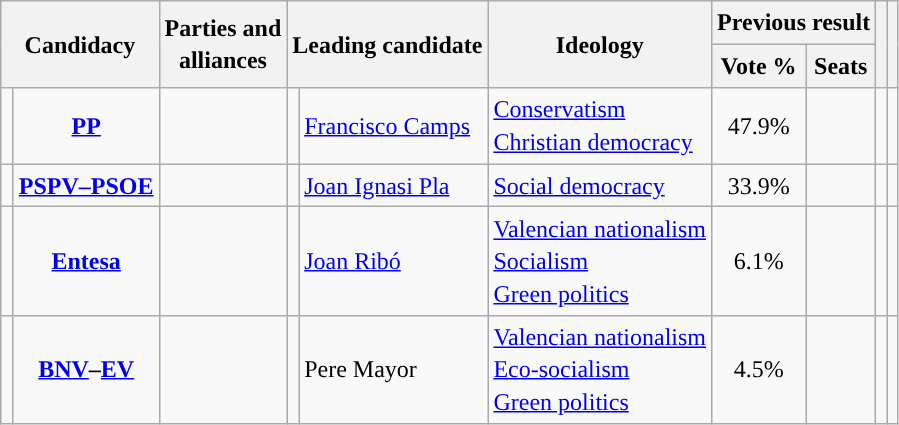<table class="wikitable" style="line-height:1.35em; text-align:left;">
<tr>
<th colspan="2" rowspan="2">Candidacy</th>
<th rowspan="2">Parties and<br>alliances</th>
<th colspan="2" rowspan="2">Leading candidate</th>
<th rowspan="2">Ideology</th>
<th colspan="2">Previous result</th>
<th rowspan="2"></th>
<th rowspan="2"></th>
</tr>
<tr>
<th>Vote %</th>
<th>Seats</th>
</tr>
<tr>
<td width="1" style="color:inherit;background:"></td>
<td align="center"><strong><a href='#'>PP</a></strong></td>
<td></td>
<td></td>
<td><a href='#'>Francisco Camps</a></td>
<td><a href='#'>Conservatism</a><br><a href='#'>Christian democracy</a></td>
<td align="center">47.9%</td>
<td></td>
<td></td>
<td></td>
</tr>
<tr>
<td style="color:inherit;background:"></td>
<td align="center"><strong><a href='#'>PSPV–PSOE</a></strong></td>
<td></td>
<td></td>
<td><a href='#'>Joan Ignasi Pla</a></td>
<td><a href='#'>Social democracy</a></td>
<td align="center">33.9%</td>
<td></td>
<td></td>
<td></td>
</tr>
<tr>
<td style="color:inherit;background:"></td>
<td align="center"><strong><a href='#'>Entesa</a></strong></td>
<td></td>
<td></td>
<td><a href='#'>Joan Ribó</a></td>
<td><a href='#'>Valencian nationalism</a><br><a href='#'>Socialism</a><br><a href='#'>Green politics</a></td>
<td align="center">6.1%</td>
<td></td>
<td></td>
<td></td>
</tr>
<tr>
<td style="color:inherit;background:"></td>
<td align="center"><strong><a href='#'>BNV</a>–<a href='#'>EV</a></strong></td>
<td></td>
<td></td>
<td>Pere Mayor</td>
<td><a href='#'>Valencian nationalism</a><br><a href='#'>Eco-socialism</a><br><a href='#'>Green politics</a></td>
<td align="center">4.5%</td>
<td></td>
<td></td>
<td></td>
</tr>
</table>
